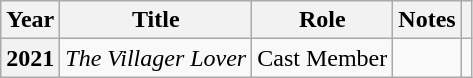<table class="wikitable sortable plainrowheaders">
<tr>
<th scope="col">Year</th>
<th scope="col">Title</th>
<th scope="col">Role</th>
<th scope="col">Notes</th>
<th scope="col" class="unsortable"></th>
</tr>
<tr>
<th scope="row">2021</th>
<td><em>The Villager Lover</em></td>
<td>Cast Member</td>
<td></td>
<td></td>
</tr>
</table>
